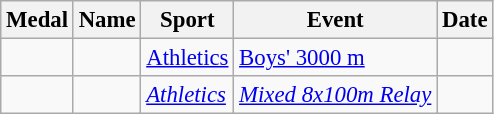<table class="wikitable sortable" style="font-size: 95%;">
<tr>
<th>Medal</th>
<th>Name</th>
<th>Sport</th>
<th>Event</th>
<th>Date</th>
</tr>
<tr>
<td></td>
<td></td>
<td><a href='#'>Athletics</a></td>
<td><a href='#'>Boys' 3000 m</a></td>
<td></td>
</tr>
<tr>
<td><em> </em></td>
<td><em> </em></td>
<td><em><a href='#'>Athletics</a></em></td>
<td><em><a href='#'>Mixed 8x100m Relay</a> </em></td>
<td><em></em></td>
</tr>
</table>
